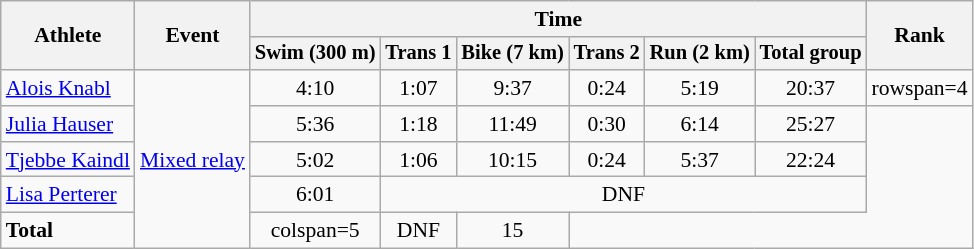<table class="wikitable" style="font-size:90%;text-align:center;">
<tr>
<th rowspan=2>Athlete</th>
<th rowspan=2>Event</th>
<th colspan=6>Time</th>
<th rowspan=2>Rank</th>
</tr>
<tr style="font-size:95%">
<th>Swim (300 m)</th>
<th>Trans 1</th>
<th>Bike (7 km)</th>
<th>Trans 2</th>
<th>Run (2 km)</th>
<th>Total group</th>
</tr>
<tr>
<td align=left><a href='#'>Alois Knabl</a></td>
<td align=left rowspan=5><a href='#'>Mixed relay</a></td>
<td>4:10</td>
<td>1:07</td>
<td>9:37</td>
<td>0:24</td>
<td>5:19</td>
<td>20:37</td>
<td>rowspan=4 </td>
</tr>
<tr>
<td align=left><a href='#'>Julia Hauser</a></td>
<td>5:36</td>
<td>1:18</td>
<td>11:49</td>
<td>0:30</td>
<td>6:14</td>
<td>25:27</td>
</tr>
<tr>
<td align=left><a href='#'>Tjebbe Kaindl</a></td>
<td>5:02</td>
<td>1:06</td>
<td>10:15</td>
<td>0:24</td>
<td>5:37</td>
<td>22:24</td>
</tr>
<tr>
<td align=left><a href='#'>Lisa Perterer</a></td>
<td>6:01</td>
<td colspan=5>DNF</td>
</tr>
<tr align=center>
<td align=left><strong>Total</strong></td>
<td>colspan=5 </td>
<td>DNF</td>
<td>15</td>
</tr>
</table>
